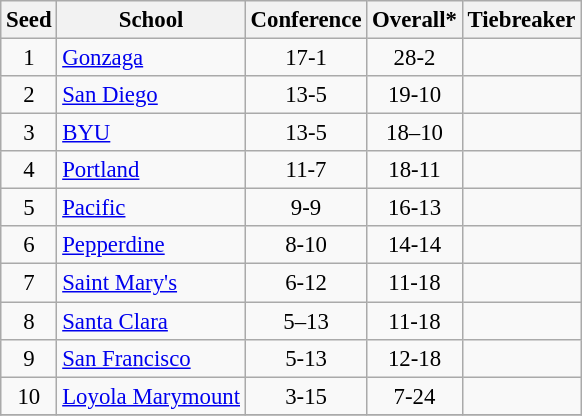<table class="wikitable" style="white-space:nowrap; font-size:95%;text-align:center">
<tr>
<th>Seed</th>
<th>School</th>
<th>Conference</th>
<th>Overall*</th>
<th>Tiebreaker</th>
</tr>
<tr>
<td>1</td>
<td align=left><a href='#'>Gonzaga</a></td>
<td>17-1</td>
<td>28-2</td>
<td></td>
</tr>
<tr>
<td>2</td>
<td align=left><a href='#'>San Diego</a></td>
<td>13-5</td>
<td>19-10</td>
<td></td>
</tr>
<tr>
<td>3</td>
<td align=left><a href='#'>BYU</a></td>
<td>13-5</td>
<td>18–10</td>
<td></td>
</tr>
<tr>
<td>4</td>
<td align=left><a href='#'>Portland</a></td>
<td>11-7</td>
<td>18-11</td>
<td></td>
</tr>
<tr>
<td>5</td>
<td align=left><a href='#'>Pacific</a></td>
<td>9-9</td>
<td>16-13</td>
<td></td>
</tr>
<tr>
<td>6</td>
<td align=left><a href='#'>Pepperdine</a></td>
<td>8-10</td>
<td>14-14</td>
<td></td>
</tr>
<tr>
<td>7</td>
<td align=left><a href='#'>Saint Mary's</a></td>
<td>6-12</td>
<td>11-18</td>
<td></td>
</tr>
<tr>
<td>8</td>
<td align=left><a href='#'>Santa Clara</a></td>
<td>5–13</td>
<td>11-18</td>
<td></td>
</tr>
<tr>
<td>9</td>
<td align=left><a href='#'>San Francisco</a></td>
<td>5-13</td>
<td>12-18</td>
<td></td>
</tr>
<tr>
<td>10</td>
<td align=left><a href='#'>Loyola Marymount</a></td>
<td>3-15</td>
<td>7-24</td>
<td></td>
</tr>
<tr>
</tr>
</table>
